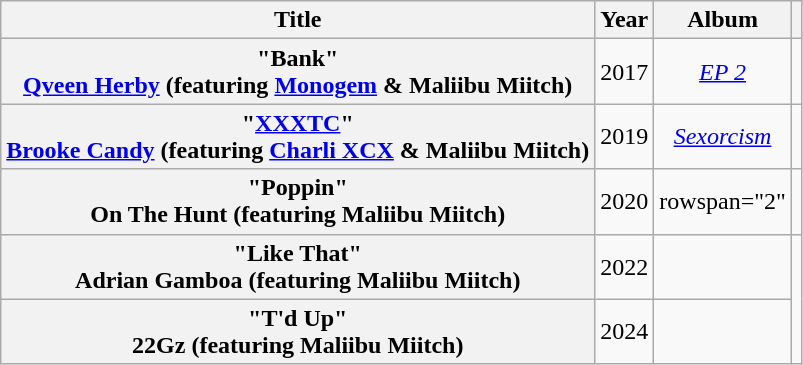<table class="wikitable plainrowheaders" style="text-align:center;">
<tr>
<th scope="col" class="unsortable">Title</th>
<th scope="col" class="unsortable">Year</th>
<th scope="col" class="unsortable">Album</th>
<th scope="col" class="unsortable"></th>
</tr>
<tr>
<th scope="row">"Bank" <br><span><a href='#'>Qveen Herby</a> (featuring <a href='#'>Monogem</a> & Maliibu Miitch)</span></th>
<td>2017</td>
<td><a href='#'><em>EP 2</em></a></td>
<td></td>
</tr>
<tr>
<th scope="row">"<a href='#'>XXXTC</a>" <br><span><a href='#'>Brooke Candy</a> (featuring <a href='#'>Charli XCX</a> & Maliibu Miitch)</span></th>
<td>2019</td>
<td><em><a href='#'>Sexorcism</a></em></td>
<td></td>
</tr>
<tr>
<th scope="row">"Poppin" <br><span>On The Hunt (featuring Maliibu Miitch)</span></th>
<td>2020</td>
<td>rowspan="2" </td>
<td></td>
</tr>
<tr>
<th scope="row">"Like That" <br><span>Adrian Gamboa (featuring Maliibu Miitch)</span></th>
<td>2022</td>
<td></td>
</tr>
<tr>
<th scope="row">"T'd Up" <br><span>22Gz (featuring Maliibu Miitch)</span></th>
<td>2024</td>
<td></td>
</tr>
</table>
